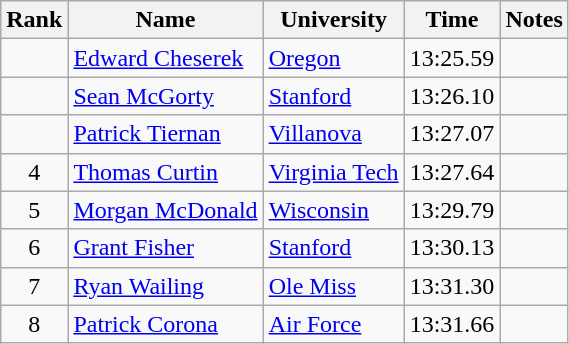<table class="wikitable sortable" style="text-align:center">
<tr>
<th>Rank</th>
<th>Name</th>
<th>University</th>
<th>Time</th>
<th>Notes</th>
</tr>
<tr>
<td></td>
<td align=left><a href='#'>Edward Cheserek</a></td>
<td align=left><a href='#'>Oregon</a></td>
<td>13:25.59</td>
<td></td>
</tr>
<tr>
<td></td>
<td align=left><a href='#'>Sean McGorty</a></td>
<td align=left><a href='#'>Stanford</a></td>
<td>13:26.10</td>
<td></td>
</tr>
<tr>
<td></td>
<td align=left><a href='#'>Patrick Tiernan</a> </td>
<td align=left><a href='#'>Villanova</a></td>
<td>13:27.07</td>
<td></td>
</tr>
<tr>
<td>4</td>
<td align=left><a href='#'>Thomas Curtin</a></td>
<td align=left><a href='#'>Virginia Tech</a></td>
<td>13:27.64</td>
<td></td>
</tr>
<tr>
<td>5</td>
<td align=left><a href='#'>Morgan McDonald</a></td>
<td align=left><a href='#'>Wisconsin</a></td>
<td>13:29.79</td>
<td></td>
</tr>
<tr>
<td>6</td>
<td align=left><a href='#'>Grant Fisher</a></td>
<td align=left><a href='#'>Stanford</a></td>
<td>13:30.13</td>
<td></td>
</tr>
<tr>
<td>7</td>
<td align=left><a href='#'>Ryan Wailing</a></td>
<td align=left><a href='#'>Ole Miss</a></td>
<td>13:31.30</td>
<td></td>
</tr>
<tr>
<td>8</td>
<td align=left><a href='#'>Patrick Corona</a></td>
<td align=left><a href='#'>Air Force</a></td>
<td>13:31.66</td>
<td></td>
</tr>
</table>
